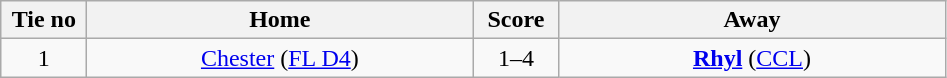<table class="wikitable" style="text-align:center">
<tr>
<th width=50>Tie no</th>
<th width=250>Home</th>
<th width=50>Score</th>
<th width=250>Away</th>
</tr>
<tr>
<td>1</td>
<td><a href='#'>Chester</a> (<a href='#'>FL D4</a>)</td>
<td>1–4</td>
<td><strong><a href='#'>Rhyl</a></strong> (<a href='#'>CCL</a>)</td>
</tr>
</table>
